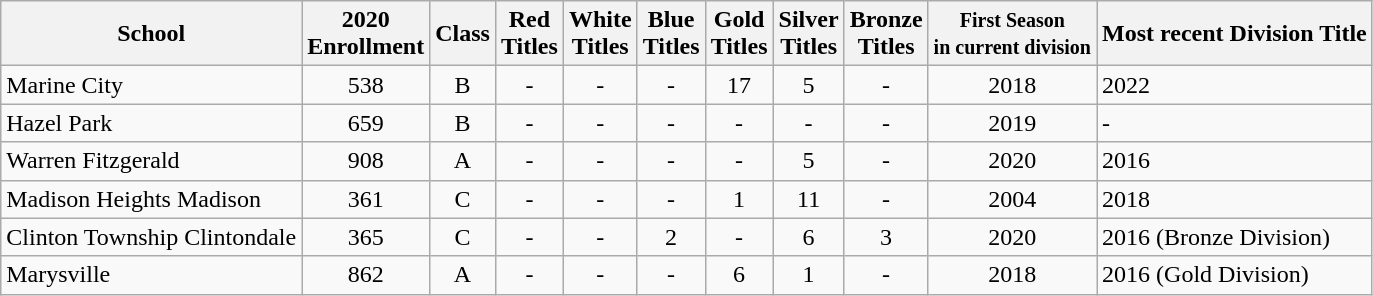<table class="wikitable">
<tr>
<th>School</th>
<th>2020<br> Enrollment</th>
<th>Class</th>
<th>Red<br>Titles</th>
<th>White<br>Titles</th>
<th>Blue <br>Titles</th>
<th>Gold <br>Titles</th>
<th>Silver <br>Titles</th>
<th>Bronze<br>Titles</th>
<th><small>First Season<br> in current division</small></th>
<th>Most recent Division Title</th>
</tr>
<tr>
<td>Marine City</td>
<td align = "center">538</td>
<td align="center">B</td>
<td align = "center">-</td>
<td align = "center">-</td>
<td align = "center">-</td>
<td align = "center">17</td>
<td align="center">5</td>
<td align="center">-</td>
<td align = "center">2018</td>
<td>2022</td>
</tr>
<tr>
<td>Hazel Park</td>
<td align = "center">659</td>
<td align="center">B</td>
<td align = "center">-</td>
<td align = "center">-</td>
<td align = "center">-</td>
<td align = "center">-</td>
<td align = "center">-</td>
<td align = "center">-</td>
<td align = "center">2019</td>
<td>-</td>
</tr>
<tr>
<td>Warren Fitzgerald</td>
<td align="center">908</td>
<td align="center">A</td>
<td align="center">-</td>
<td align = "center">-</td>
<td align = "center">-</td>
<td align = "center">-</td>
<td align="center">5</td>
<td align="center">-</td>
<td align = "center">2020</td>
<td>2016</td>
</tr>
<tr>
<td>Madison Heights Madison</td>
<td align = "center">361</td>
<td align="center">C</td>
<td align = "center">-</td>
<td align = "center">-</td>
<td align = "center">-</td>
<td align = "center">1</td>
<td align = "center">11</td>
<td align = "center">-</td>
<td align = "center">2004</td>
<td>2018</td>
</tr>
<tr>
<td>Clinton Township Clintondale</td>
<td align="center">365</td>
<td align="center">C</td>
<td align="center">-</td>
<td align = "center">-</td>
<td align = "center">2</td>
<td align="center">-</td>
<td align = "center">6</td>
<td align="center">3</td>
<td align="center">2020</td>
<td>2016 (Bronze Division)</td>
</tr>
<tr>
<td>Marysville</td>
<td align = "center">862</td>
<td align="center">A</td>
<td align = "center">-</td>
<td align = "center">-</td>
<td align = "center">-</td>
<td align = "center">6</td>
<td align = "center">1</td>
<td align = "center">-</td>
<td align = "center">2018</td>
<td>2016 (Gold Division)</td>
</tr>
</table>
